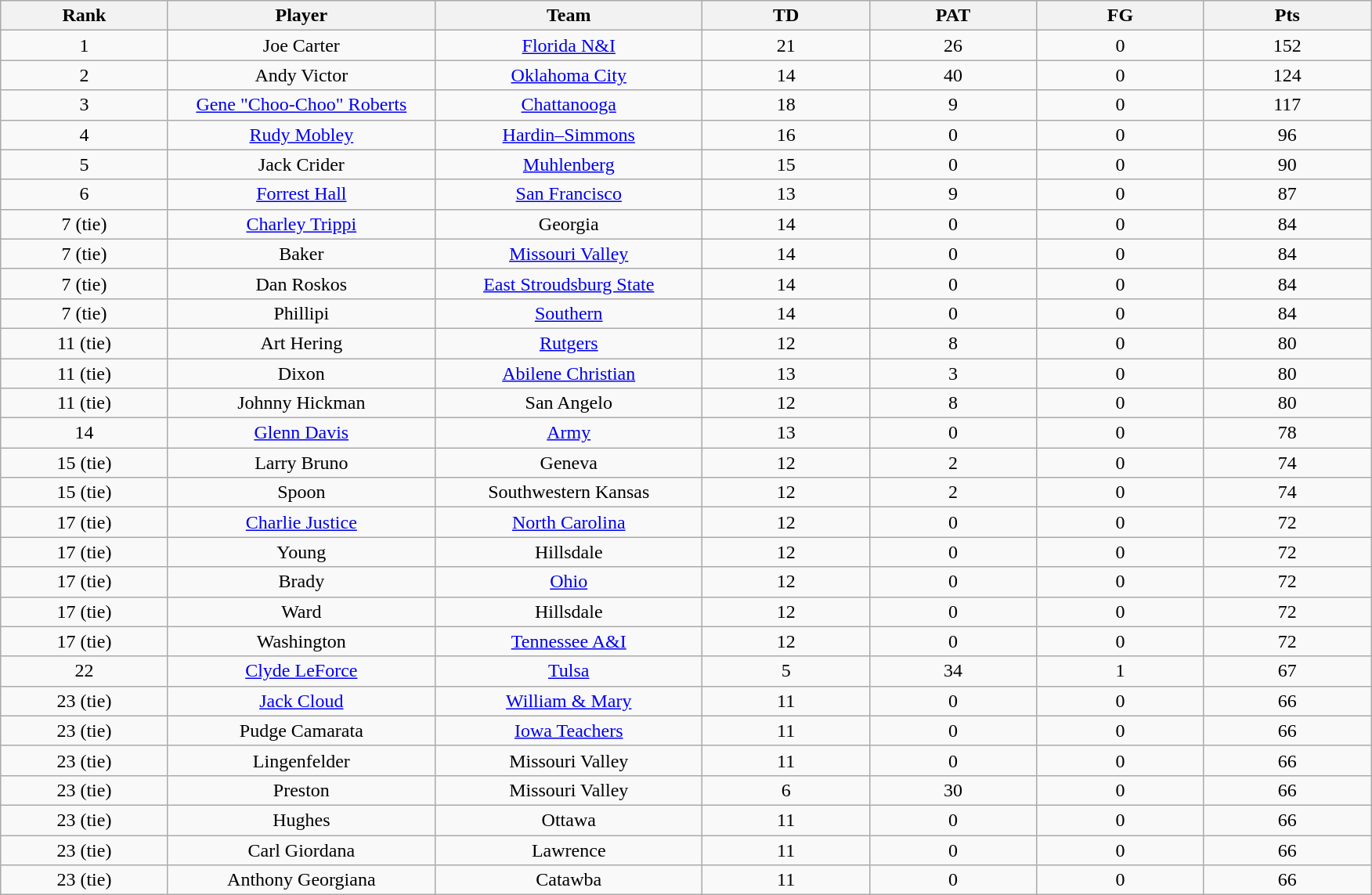<table class="wikitable sortable">
<tr>
<th bgcolor="#DDDDFF" width="10%">Rank</th>
<th bgcolor="#DDDDFF" width="16%">Player</th>
<th bgcolor="#DDDDFF" width="16%">Team</th>
<th bgcolor="#DDDDFF" width="10%">TD</th>
<th bgcolor="#DDDDFF" width="10%">PAT</th>
<th bgcolor="#DDDDFF" width="10%">FG</th>
<th bgcolor="#DDDDFF" width="10%">Pts</th>
</tr>
<tr align="center">
<td>1</td>
<td>Joe Carter</td>
<td><a href='#'>Florida N&I</a></td>
<td>21</td>
<td>26</td>
<td>0</td>
<td>152</td>
</tr>
<tr align="center">
<td>2</td>
<td>Andy Victor</td>
<td><a href='#'>Oklahoma City</a></td>
<td>14</td>
<td>40</td>
<td>0</td>
<td>124</td>
</tr>
<tr align="center">
<td>3</td>
<td><a href='#'>Gene "Choo-Choo" Roberts</a></td>
<td><a href='#'>Chattanooga</a></td>
<td>18</td>
<td>9</td>
<td>0</td>
<td>117</td>
</tr>
<tr align="center">
<td>4</td>
<td><a href='#'>Rudy Mobley</a></td>
<td><a href='#'>Hardin–Simmons</a></td>
<td>16</td>
<td>0</td>
<td>0</td>
<td>96</td>
</tr>
<tr align="center">
<td>5</td>
<td>Jack Crider</td>
<td><a href='#'>Muhlenberg</a></td>
<td>15</td>
<td>0</td>
<td>0</td>
<td>90</td>
</tr>
<tr align="center">
<td>6</td>
<td><a href='#'>Forrest Hall</a></td>
<td><a href='#'>San Francisco</a></td>
<td>13</td>
<td>9</td>
<td>0</td>
<td>87</td>
</tr>
<tr align="center">
<td>7 (tie)</td>
<td><a href='#'>Charley Trippi</a></td>
<td>Georgia</td>
<td>14</td>
<td>0</td>
<td>0</td>
<td>84</td>
</tr>
<tr align="center">
<td>7 (tie)</td>
<td>Baker</td>
<td><a href='#'>Missouri Valley</a></td>
<td>14</td>
<td>0</td>
<td>0</td>
<td>84</td>
</tr>
<tr align="center">
<td>7 (tie)</td>
<td>Dan Roskos</td>
<td><a href='#'>East Stroudsburg State</a></td>
<td>14</td>
<td>0</td>
<td>0</td>
<td>84</td>
</tr>
<tr align="center">
<td>7 (tie)</td>
<td>Phillipi</td>
<td><a href='#'>Southern</a></td>
<td>14</td>
<td>0</td>
<td>0</td>
<td>84</td>
</tr>
<tr align="center">
<td>11 (tie)</td>
<td>Art Hering</td>
<td><a href='#'>Rutgers</a></td>
<td>12</td>
<td>8</td>
<td>0</td>
<td>80</td>
</tr>
<tr align="center">
<td>11 (tie)</td>
<td>Dixon</td>
<td><a href='#'>Abilene Christian</a></td>
<td>13</td>
<td>3</td>
<td>0</td>
<td>80</td>
</tr>
<tr align="center">
<td>11 (tie)</td>
<td>Johnny Hickman</td>
<td>San Angelo</td>
<td>12</td>
<td>8</td>
<td>0</td>
<td>80</td>
</tr>
<tr align="center">
<td>14</td>
<td><a href='#'>Glenn Davis</a></td>
<td><a href='#'>Army</a></td>
<td>13</td>
<td>0</td>
<td>0</td>
<td>78</td>
</tr>
<tr align="center">
<td>15 (tie)</td>
<td>Larry Bruno</td>
<td>Geneva</td>
<td>12</td>
<td>2</td>
<td>0</td>
<td>74</td>
</tr>
<tr align="center">
<td>15 (tie)</td>
<td>Spoon</td>
<td>Southwestern Kansas</td>
<td>12</td>
<td>2</td>
<td>0</td>
<td>74</td>
</tr>
<tr align="center">
<td>17 (tie)</td>
<td><a href='#'>Charlie Justice</a></td>
<td><a href='#'>North Carolina</a></td>
<td>12</td>
<td>0</td>
<td>0</td>
<td>72</td>
</tr>
<tr align="center">
<td>17 (tie)</td>
<td>Young</td>
<td>Hillsdale</td>
<td>12</td>
<td>0</td>
<td>0</td>
<td>72</td>
</tr>
<tr align="center">
<td>17 (tie)</td>
<td>Brady</td>
<td><a href='#'>Ohio</a></td>
<td>12</td>
<td>0</td>
<td>0</td>
<td>72</td>
</tr>
<tr align="center">
<td>17 (tie)</td>
<td>Ward</td>
<td>Hillsdale</td>
<td>12</td>
<td>0</td>
<td>0</td>
<td>72</td>
</tr>
<tr align="center">
<td>17 (tie)</td>
<td>Washington</td>
<td><a href='#'>Tennessee A&I</a></td>
<td>12</td>
<td>0</td>
<td>0</td>
<td>72</td>
</tr>
<tr align="center">
<td>22</td>
<td><a href='#'>Clyde LeForce</a></td>
<td><a href='#'>Tulsa</a></td>
<td>5</td>
<td>34</td>
<td>1</td>
<td>67</td>
</tr>
<tr align="center">
<td>23 (tie)</td>
<td><a href='#'>Jack Cloud</a></td>
<td><a href='#'>William & Mary</a></td>
<td>11</td>
<td>0</td>
<td>0</td>
<td>66</td>
</tr>
<tr align="center">
<td>23 (tie)</td>
<td>Pudge Camarata</td>
<td><a href='#'>Iowa Teachers</a></td>
<td>11</td>
<td>0</td>
<td>0</td>
<td>66</td>
</tr>
<tr align="center">
<td>23 (tie)</td>
<td>Lingenfelder</td>
<td>Missouri Valley</td>
<td>11</td>
<td>0</td>
<td>0</td>
<td>66</td>
</tr>
<tr align="center">
<td>23 (tie)</td>
<td>Preston</td>
<td>Missouri Valley</td>
<td>6</td>
<td>30</td>
<td>0</td>
<td>66</td>
</tr>
<tr align="center">
<td>23 (tie)</td>
<td>Hughes</td>
<td>Ottawa</td>
<td>11</td>
<td>0</td>
<td>0</td>
<td>66</td>
</tr>
<tr align="center">
<td>23 (tie)</td>
<td>Carl Giordana</td>
<td>Lawrence</td>
<td>11</td>
<td>0</td>
<td>0</td>
<td>66</td>
</tr>
<tr align="center">
<td>23 (tie)</td>
<td>Anthony Georgiana</td>
<td>Catawba</td>
<td>11</td>
<td>0</td>
<td>0</td>
<td>66</td>
</tr>
</table>
